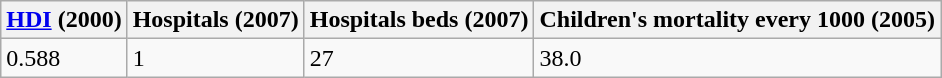<table class="wikitable">
<tr>
<th><a href='#'>HDI</a> (2000)</th>
<th>Hospitals (2007)</th>
<th>Hospitals beds (2007)</th>
<th>Children's mortality every 1000 (2005)</th>
</tr>
<tr>
<td>0.588</td>
<td>1</td>
<td>27</td>
<td>38.0</td>
</tr>
</table>
